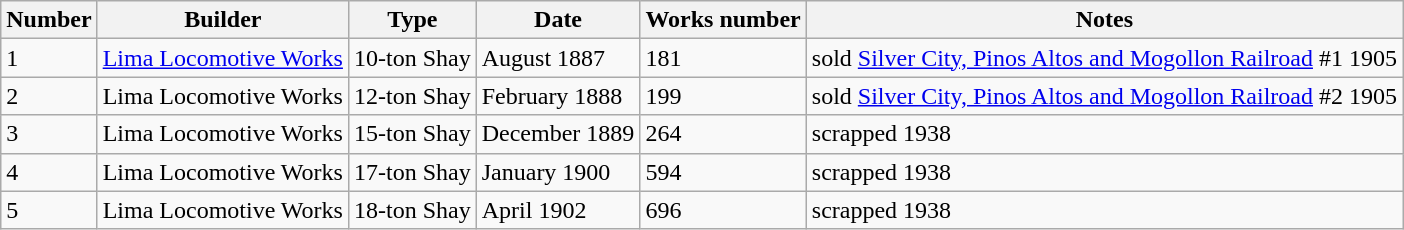<table class="wikitable">
<tr>
<th>Number</th>
<th>Builder</th>
<th>Type</th>
<th>Date</th>
<th>Works number</th>
<th>Notes</th>
</tr>
<tr>
<td>1</td>
<td><a href='#'>Lima Locomotive Works</a></td>
<td>10-ton Shay</td>
<td>August 1887</td>
<td>181</td>
<td>sold <a href='#'>Silver City, Pinos Altos and Mogollon Railroad</a> #1 1905</td>
</tr>
<tr>
<td>2</td>
<td>Lima Locomotive Works</td>
<td>12-ton Shay</td>
<td>February 1888</td>
<td>199</td>
<td>sold <a href='#'>Silver City, Pinos Altos and Mogollon Railroad</a> #2 1905</td>
</tr>
<tr>
<td>3</td>
<td>Lima Locomotive Works</td>
<td>15-ton Shay</td>
<td>December 1889</td>
<td>264</td>
<td>scrapped 1938</td>
</tr>
<tr>
<td>4</td>
<td>Lima Locomotive Works</td>
<td>17-ton Shay</td>
<td>January 1900</td>
<td>594</td>
<td>scrapped 1938</td>
</tr>
<tr>
<td>5</td>
<td>Lima Locomotive Works</td>
<td>18-ton Shay</td>
<td>April 1902</td>
<td>696</td>
<td>scrapped 1938</td>
</tr>
</table>
